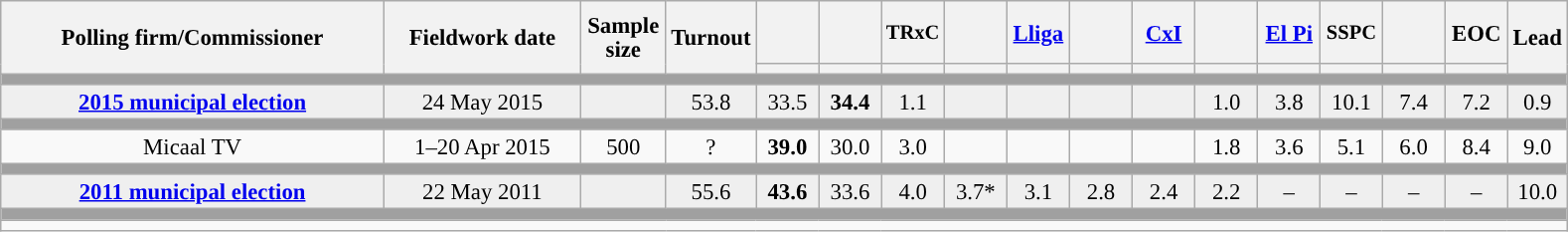<table class="wikitable collapsible collapsed" style="text-align:center; font-size:95%; line-height:16px;">
<tr style="height:42px;">
<th style="width:250px;" rowspan="2">Polling firm/Commissioner</th>
<th style="width:125px;" rowspan="2">Fieldwork date</th>
<th style="width:50px;" rowspan="2">Sample size</th>
<th style="width:45px;" rowspan="2">Turnout</th>
<th style="width:35px;"></th>
<th style="width:35px;"></th>
<th style="width:35px; font-size:90%;">TRxC</th>
<th style="width:35px;"></th>
<th style="width:35px;"><a href='#'>Lliga</a></th>
<th style="width:35px;"></th>
<th style="width:35px;"><a href='#'>CxI</a></th>
<th style="width:35px;"></th>
<th style="width:35px;"><a href='#'>El Pi</a></th>
<th style="width:35px; font-size:90%;">SSPC</th>
<th style="width:35px;"></th>
<th style="width:35px;">EOC</th>
<th style="width:30px;" rowspan="2">Lead</th>
</tr>
<tr>
<th style="color:inherit;background:"></th>
<th style="color:inherit;background:"></th>
<th style="color:inherit;background:"></th>
<th style="color:inherit;background:"></th>
<th style="color:inherit;background:"></th>
<th style="color:inherit;background:"></th>
<th style="color:inherit;background:"></th>
<th style="color:inherit;background:"></th>
<th style="color:inherit;background:"></th>
<th style="color:inherit;background:"></th>
<th style="color:inherit;background:"></th>
<th style="color:inherit;background:"></th>
</tr>
<tr>
<td colspan="17" style="background:#A0A0A0"></td>
</tr>
<tr style="background:#EFEFEF;">
<td><strong><a href='#'>2015 municipal election</a></strong></td>
<td>24 May 2015</td>
<td></td>
<td>53.8</td>
<td>33.5<br></td>
<td><strong>34.4</strong><br></td>
<td>1.1<br></td>
<td></td>
<td></td>
<td></td>
<td></td>
<td>1.0<br></td>
<td>3.8<br></td>
<td>10.1<br></td>
<td>7.4<br></td>
<td>7.2<br></td>
<td style="background:">0.9</td>
</tr>
<tr>
<td colspan="17" style="background:#A0A0A0"></td>
</tr>
<tr>
<td>Micaal TV</td>
<td>1–20 Apr 2015</td>
<td>500</td>
<td>?</td>
<td><strong>39.0</strong><br></td>
<td>30.0<br></td>
<td>3.0<br></td>
<td></td>
<td></td>
<td></td>
<td></td>
<td>1.8<br></td>
<td>3.6<br></td>
<td>5.1<br></td>
<td>6.0<br></td>
<td>8.4<br></td>
<td style="background:">9.0</td>
</tr>
<tr>
<td colspan="17" style="background:#A0A0A0"></td>
</tr>
<tr style="background:#EFEFEF;">
<td><strong><a href='#'>2011 municipal election</a></strong></td>
<td>22 May 2011</td>
<td></td>
<td>55.6</td>
<td><strong>43.6</strong><br></td>
<td>33.6<br></td>
<td>4.0<br></td>
<td>3.7*<br></td>
<td>3.1<br></td>
<td>2.8<br></td>
<td>2.4<br></td>
<td>2.2<br></td>
<td>–</td>
<td>–</td>
<td>–</td>
<td>–</td>
<td style="background:">10.0</td>
</tr>
<tr>
<td colspan="17" style="background:#A0A0A0"></td>
</tr>
<tr>
<td align="left" colspan="17"></td>
</tr>
</table>
